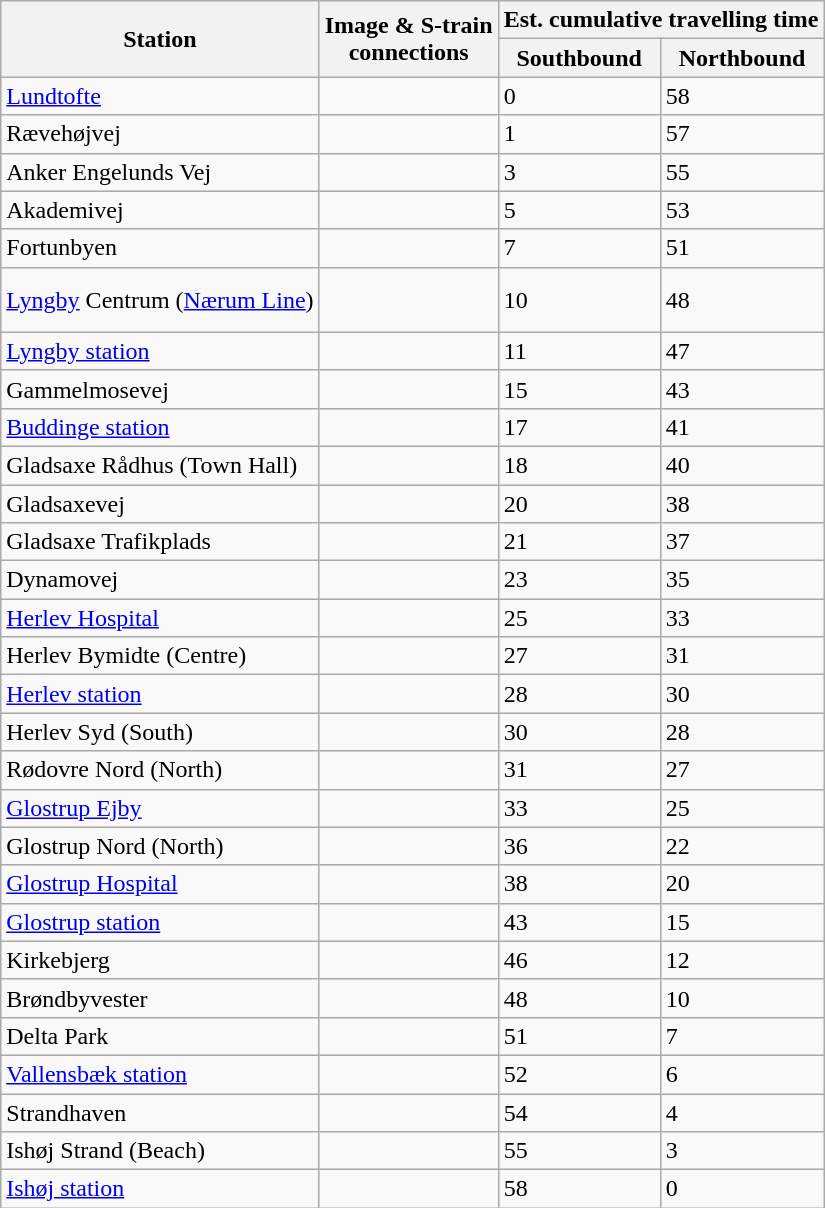<table class="wikitable">
<tr>
<th rowspan="2">Station</th>
<th rowspan="2">Image & S-train<br>connections</th>
<th colspan="2">Est. cumulative travelling time</th>
</tr>
<tr>
<th>Southbound</th>
<th>Northbound</th>
</tr>
<tr valign="top">
<td><a href='#'>Lundtofte</a></td>
<td></td>
<td>0</td>
<td>58</td>
</tr>
<tr>
<td>Rævehøjvej</td>
<td></td>
<td>1</td>
<td>57</td>
</tr>
<tr>
<td>Anker Engelunds Vej</td>
<td></td>
<td>3</td>
<td>55</td>
</tr>
<tr>
<td>Akademivej</td>
<td></td>
<td>5</td>
<td>53</td>
</tr>
<tr>
<td>Fortunbyen</td>
<td></td>
<td>7</td>
<td>51</td>
</tr>
<tr>
<td><a href='#'>Lyngby</a> Centrum (<a href='#'>Nærum Line</a>)</td>
<td><br><br></td>
<td>10</td>
<td>48</td>
</tr>
<tr>
<td><a href='#'>Lyngby station</a></td>
<td></td>
<td>11</td>
<td>47</td>
</tr>
<tr>
<td>Gammelmosevej</td>
<td></td>
<td>15</td>
<td>43</td>
</tr>
<tr>
<td><a href='#'>Buddinge station</a></td>
<td></td>
<td>17</td>
<td>41</td>
</tr>
<tr>
<td>Gladsaxe Rådhus (Town Hall)</td>
<td></td>
<td>18</td>
<td>40</td>
</tr>
<tr>
<td>Gladsaxevej</td>
<td></td>
<td>20</td>
<td>38</td>
</tr>
<tr>
<td>Gladsaxe Trafikplads</td>
<td></td>
<td>21</td>
<td>37</td>
</tr>
<tr>
<td>Dynamovej</td>
<td></td>
<td>23</td>
<td>35</td>
</tr>
<tr>
<td><a href='#'>Herlev Hospital</a></td>
<td><br></td>
<td>25</td>
<td>33</td>
</tr>
<tr>
<td>Herlev Bymidte (Centre)</td>
<td></td>
<td>27</td>
<td>31</td>
</tr>
<tr>
<td><a href='#'>Herlev station</a></td>
<td></td>
<td>28</td>
<td>30</td>
</tr>
<tr>
<td>Herlev Syd (South)</td>
<td></td>
<td>30</td>
<td>28</td>
</tr>
<tr>
<td>Rødovre Nord (North)</td>
<td></td>
<td>31</td>
<td>27</td>
</tr>
<tr>
<td><a href='#'>Glostrup Ejby</a></td>
<td></td>
<td>33</td>
<td>25</td>
</tr>
<tr>
<td>Glostrup Nord (North)</td>
<td></td>
<td>36</td>
<td>22</td>
</tr>
<tr>
<td><a href='#'>Glostrup Hospital</a></td>
<td></td>
<td>38</td>
<td>20</td>
</tr>
<tr>
<td><a href='#'>Glostrup station</a></td>
<td></td>
<td>43</td>
<td>15</td>
</tr>
<tr>
<td>Kirkebjerg</td>
<td></td>
<td>46</td>
<td>12</td>
</tr>
<tr>
<td>Brøndbyvester</td>
<td></td>
<td>48</td>
<td>10</td>
</tr>
<tr>
<td>Delta Park</td>
<td></td>
<td>51</td>
<td>7</td>
</tr>
<tr>
<td><a href='#'>Vallensbæk station</a></td>
<td></td>
<td>52</td>
<td>6</td>
</tr>
<tr>
<td>Strandhaven</td>
<td></td>
<td>54</td>
<td>4</td>
</tr>
<tr>
<td>Ishøj Strand (Beach)</td>
<td></td>
<td>55</td>
<td>3</td>
</tr>
<tr>
<td><a href='#'>Ishøj station</a></td>
<td></td>
<td>58</td>
<td>0</td>
</tr>
</table>
